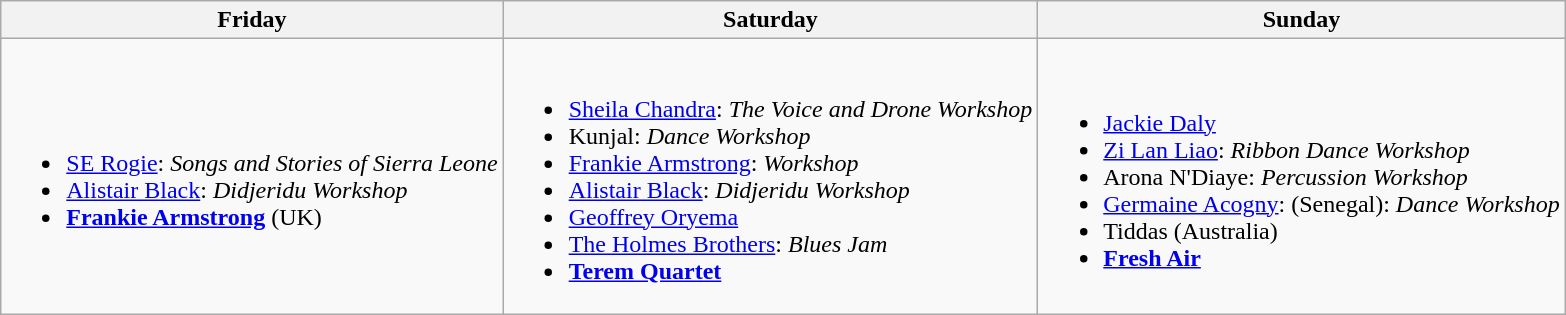<table class="wikitable">
<tr>
<th>Friday</th>
<th>Saturday</th>
<th>Sunday</th>
</tr>
<tr>
<td><br><ul><li><a href='#'>SE Rogie</a>: <em>Songs and Stories of Sierra Leone</em></li><li><a href='#'>Alistair Black</a>: <em>Didjeridu Workshop</em></li><li><strong><a href='#'>Frankie Armstrong</a></strong> (UK)</li></ul></td>
<td><br><ul><li><a href='#'>Sheila Chandra</a>: <em>The Voice and Drone Workshop</em></li><li>Kunjal: <em>Dance Workshop</em></li><li><a href='#'>Frankie Armstrong</a>: <em>Workshop</em></li><li><a href='#'>Alistair Black</a>: <em>Didjeridu Workshop</em></li><li><a href='#'>Geoffrey Oryema</a></li><li><a href='#'>The Holmes Brothers</a>: <em>Blues Jam</em></li><li><strong><a href='#'>Terem Quartet</a></strong></li></ul></td>
<td><br><ul><li><a href='#'>Jackie Daly</a></li><li><a href='#'>Zi Lan Liao</a>: <em>Ribbon Dance Workshop</em></li><li>Arona N'Diaye: <em>Percussion Workshop</em></li><li><a href='#'>Germaine Acogny</a>: (Senegal): <em>Dance Workshop</em></li><li>Tiddas (Australia)</li><li><strong><a href='#'>Fresh Air</a></strong></li></ul></td>
</tr>
</table>
